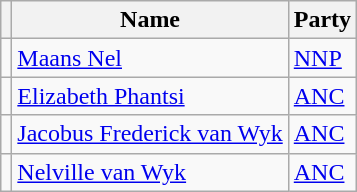<table class="wikitable sortable">
<tr>
<th class="unsortable"></th>
<th>Name</th>
<th>Party</th>
</tr>
<tr>
<td></td>
<td data-sort-value="Nel"><a href='#'>Maans Nel</a></td>
<td><a href='#'>NNP</a></td>
</tr>
<tr>
<td></td>
<td data-sort-value="Phantsi"><a href='#'>Elizabeth Phantsi</a></td>
<td><a href='#'>ANC</a></td>
</tr>
<tr>
<td></td>
<td data-sort-value="Van Wyk, Jacobus"><a href='#'>Jacobus Frederick van Wyk</a></td>
<td><a href='#'>ANC</a></td>
</tr>
<tr>
<td></td>
<td data-sort-value="Van Wyk, Nelville"><a href='#'>Nelville van Wyk</a></td>
<td><a href='#'>ANC</a></td>
</tr>
</table>
